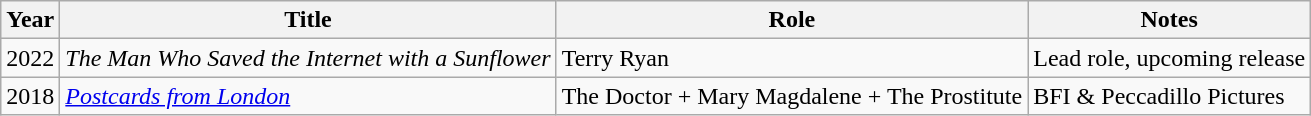<table class="wikitable sortable">
<tr>
<th>Year</th>
<th>Title</th>
<th>Role</th>
<th>Notes</th>
</tr>
<tr>
<td>2022</td>
<td><em>The Man Who Saved the Internet with a Sunflower</em></td>
<td>Terry Ryan</td>
<td>Lead role, upcoming release</td>
</tr>
<tr>
<td>2018</td>
<td><em><a href='#'>Postcards from London</a></em></td>
<td>The Doctor + Mary Magdalene + The Prostitute</td>
<td>BFI & Peccadillo Pictures</td>
</tr>
</table>
